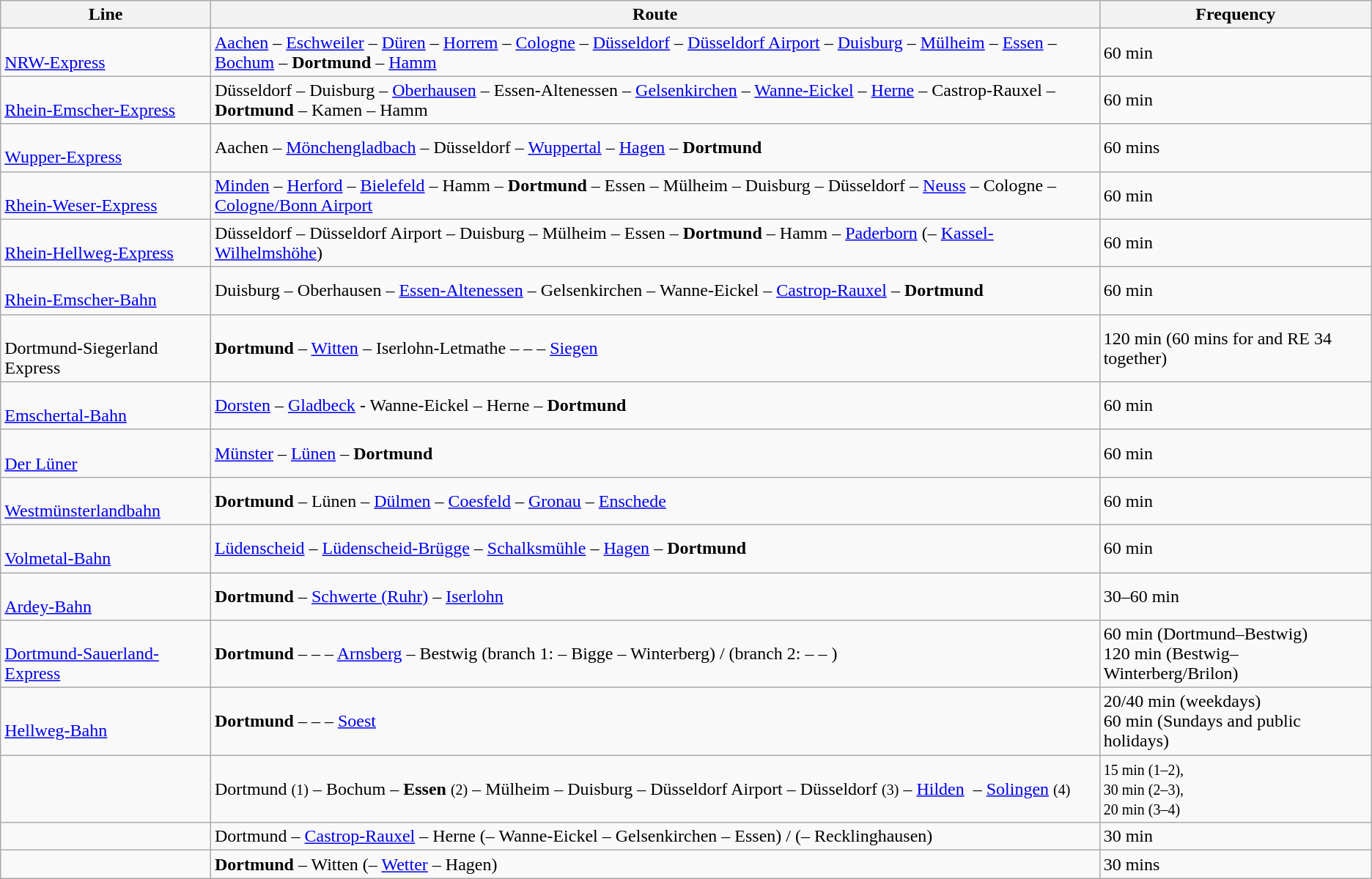<table class="wikitable">
<tr>
<th>Line</th>
<th>Route</th>
<th>Frequency</th>
</tr>
<tr>
<td> <br> <a href='#'>NRW-Express</a></td>
<td><a href='#'>Aachen</a> – <a href='#'>Eschweiler</a> – <a href='#'>Düren</a> – <a href='#'>Horrem</a> – <a href='#'>Cologne</a> – <a href='#'>Düsseldorf</a> – <a href='#'>Düsseldorf Airport</a> – <a href='#'>Duisburg</a> – <a href='#'>Mülheim</a> – <a href='#'>Essen</a> – <a href='#'>Bochum</a> – <strong>Dortmund</strong> – <a href='#'>Hamm</a></td>
<td>60 min</td>
</tr>
<tr>
<td> <br> <a href='#'>Rhein-Emscher-Express</a></td>
<td>Düsseldorf – Duisburg – <a href='#'>Oberhausen</a> – Essen-Altenessen – <a href='#'>Gelsenkirchen</a> – <a href='#'>Wanne-Eickel</a> – <a href='#'>Herne</a> – Castrop-Rauxel – <strong>Dortmund</strong> – Kamen – Hamm</td>
<td>60 min</td>
</tr>
<tr>
<td> <br> <a href='#'>Wupper-Express</a></td>
<td>Aachen – <a href='#'>Mönchengladbach</a> – Düsseldorf – <a href='#'>Wuppertal</a> – <a href='#'>Hagen</a> – <strong>Dortmund</strong></td>
<td>60 mins</td>
</tr>
<tr>
<td> <br> <a href='#'>Rhein-Weser-Express</a></td>
<td><a href='#'>Minden</a> – <a href='#'>Herford</a> – <a href='#'>Bielefeld</a> – Hamm – <strong>Dortmund</strong> – Essen – Mülheim – Duisburg –  Düsseldorf – <a href='#'>Neuss</a> – Cologne – <a href='#'>Cologne/Bonn Airport</a></td>
<td>60 min</td>
</tr>
<tr>
<td> <br> <a href='#'>Rhein-Hellweg-Express</a></td>
<td>Düsseldorf – Düsseldorf Airport – Duisburg – Mülheim – Essen – <strong>Dortmund</strong> – Hamm – <a href='#'>Paderborn</a> (– <a href='#'>Kassel-Wilhelmshöhe</a>)</td>
<td>60 min</td>
</tr>
<tr>
<td> <br> <a href='#'>Rhein-Emscher-Bahn</a></td>
<td>Duisburg – Oberhausen – <a href='#'>Essen-Altenessen</a> – Gelsenkirchen – Wanne-Eickel – <a href='#'>Castrop-Rauxel</a> –  <strong>Dortmund</strong></td>
<td>60 min</td>
</tr>
<tr>
<td> <br> Dortmund-Siegerland Express</td>
<td><strong>Dortmund</strong> – <a href='#'>Witten</a> – Iserlohn-Letmathe –  –  – <a href='#'>Siegen</a></td>
<td>120 min (60 mins for  and RE 34 together)</td>
</tr>
<tr>
<td> <br> <a href='#'>Emschertal-Bahn</a></td>
<td><a href='#'>Dorsten</a> – <a href='#'>Gladbeck</a> - Wanne-Eickel – Herne – <strong>Dortmund</strong></td>
<td>60 min</td>
</tr>
<tr>
<td> <br> <a href='#'>Der Lüner</a></td>
<td><a href='#'>Münster</a> – <a href='#'>Lünen</a> –  <strong>Dortmund</strong></td>
<td>60 min</td>
</tr>
<tr>
<td> <br> <a href='#'>Westmünsterlandbahn</a></td>
<td><strong>Dortmund</strong> – Lünen – <a href='#'>Dülmen</a> – <a href='#'>Coesfeld</a> – <a href='#'>Gronau</a> – <a href='#'>Enschede</a></td>
<td>60 min</td>
</tr>
<tr>
<td><br> <a href='#'>Volmetal-Bahn</a></td>
<td><a href='#'>Lüdenscheid</a> – <a href='#'>Lüdenscheid-Brügge</a> – <a href='#'>Schalksmühle</a> – <a href='#'>Hagen</a> – <strong>Dortmund</strong></td>
<td>60 min</td>
</tr>
<tr>
<td><br> <a href='#'>Ardey-Bahn</a></td>
<td><strong>Dortmund</strong> – <a href='#'>Schwerte (Ruhr)</a> – <a href='#'>Iserlohn</a></td>
<td>30–60 min</td>
</tr>
<tr>
<td> <br> <a href='#'>Dortmund-Sauerland-Express</a></td>
<td><strong>Dortmund</strong> –  –  – <a href='#'>Arnsberg</a> – Bestwig (branch 1: – Bigge – Winterberg) / (branch 2: –  – )</td>
<td>60 min (Dortmund–Bestwig)<br>120 min (Bestwig–Winterberg/Brilon)</td>
</tr>
<tr>
<td> <br> <a href='#'>Hellweg-Bahn</a></td>
<td><strong>Dortmund</strong> –  –  – <a href='#'>Soest</a></td>
<td>20/40 min (weekdays)<br>60 min (Sundays and public holidays)</td>
</tr>
<tr>
<td></td>
<td>Dortmund <small>(1)</small> – Bochum – <strong>Essen</strong> <small>(2)</small> – Mülheim – Duisburg – Düsseldorf Airport – Düsseldorf <small>(3)</small> – <a href='#'>Hilden</a>  – <a href='#'>Solingen</a> <small>(4)</small></td>
<td><small>15 min (1–2),<br>30 min (2–3),<br>20 min (3–4)</small></td>
</tr>
<tr>
<td></td>
<td>Dortmund – <a href='#'>Castrop-Rauxel</a> – Herne (– Wanne-Eickel – Gelsenkirchen – Essen) / (– Recklinghausen)</td>
<td>30 min</td>
</tr>
<tr>
<td></td>
<td><strong>Dortmund</strong> – Witten (– <a href='#'>Wetter</a> – Hagen)</td>
<td>30 mins</td>
</tr>
</table>
